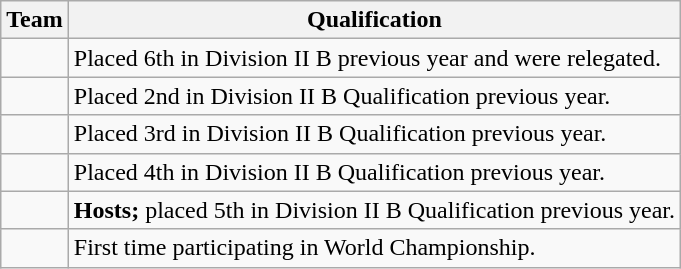<table class="wikitable">
<tr>
<th>Team</th>
<th>Qualification</th>
</tr>
<tr>
<td></td>
<td>Placed 6th in Division II B previous year and were relegated.</td>
</tr>
<tr>
<td></td>
<td>Placed 2nd in Division II B Qualification previous year.</td>
</tr>
<tr>
<td></td>
<td>Placed 3rd in Division II B Qualification previous year.</td>
</tr>
<tr>
<td></td>
<td>Placed 4th in Division II B Qualification previous year.</td>
</tr>
<tr>
<td></td>
<td><strong>Hosts;</strong> placed 5th in Division II B Qualification previous year.</td>
</tr>
<tr>
<td></td>
<td>First time participating in World Championship.</td>
</tr>
</table>
